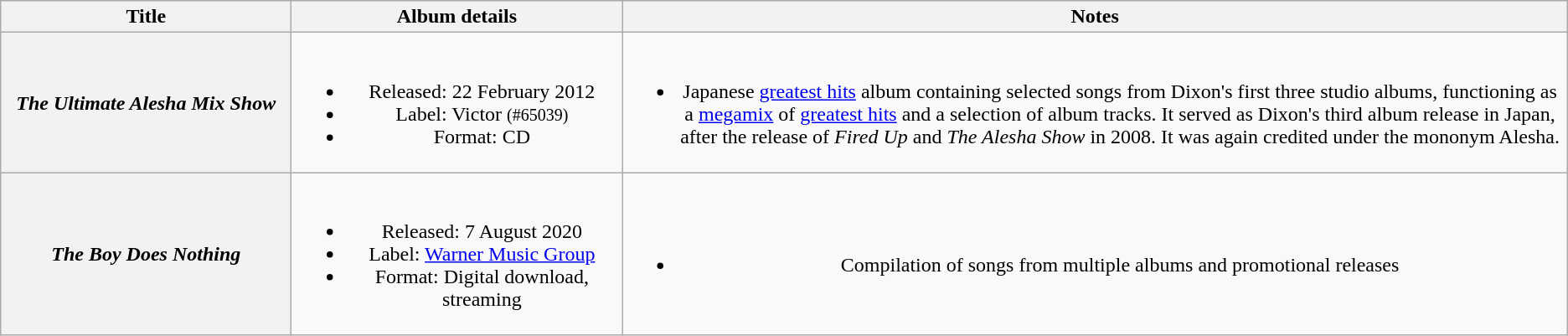<table class="wikitable plainrowheaders" style="text-align:center;" border="1">
<tr>
<th scope="col" style="width:14em;">Title</th>
<th scope="col" style="width:16em;">Album details</th>
<th scope="col">Notes</th>
</tr>
<tr>
<th scope="row"><em>The Ultimate Alesha Mix Show</em></th>
<td><br><ul><li>Released: 22 February 2012</li><li>Label: Victor <small>(#65039)</small></li><li>Format: CD</li></ul></td>
<td><br><ul><li>Japanese <a href='#'>greatest hits</a> album containing selected songs from Dixon's first three studio albums, functioning as a <a href='#'>megamix</a> of <a href='#'>greatest hits</a> and a selection of album tracks. It served as Dixon's third album release in Japan, after the release of <em>Fired Up</em> and <em>The Alesha Show</em> in 2008. It was again credited under the mononym Alesha.</li></ul></td>
</tr>
<tr>
<th scope="row"><em>The Boy Does Nothing</em></th>
<td><br><ul><li>Released: 7 August 2020</li><li>Label: <a href='#'>Warner Music Group</a></li><li>Format: Digital download, streaming</li></ul></td>
<td><br><ul><li>Compilation of songs from multiple albums and promotional releases</li></ul></td>
</tr>
</table>
